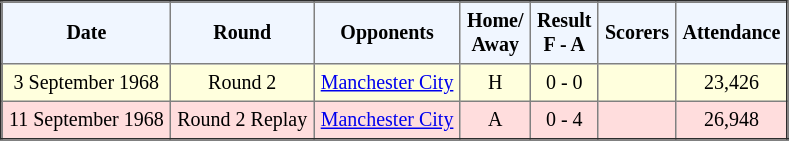<table border="2" cellpadding="4" style="border-collapse:collapse; text-align:center; font-size:smaller;">
<tr style="background:#f0f6ff;">
<th><strong>Date</strong></th>
<th><strong>Round</strong></th>
<th><strong>Opponents</strong></th>
<th><strong>Home/<br>Away</strong></th>
<th><strong>Result<br>F - A</strong></th>
<th><strong>Scorers</strong></th>
<th><strong>Attendance</strong></th>
</tr>
<tr bgcolor="#ffffdd">
<td>3 September 1968</td>
<td>Round 2</td>
<td><a href='#'>Manchester City</a></td>
<td>H</td>
<td>0 - 0</td>
<td></td>
<td>23,426</td>
</tr>
<tr bgcolor="#ffdddd">
<td>11 September 1968</td>
<td>Round 2 Replay</td>
<td><a href='#'>Manchester City</a></td>
<td>A</td>
<td>0 - 4</td>
<td></td>
<td>26,948</td>
</tr>
</table>
